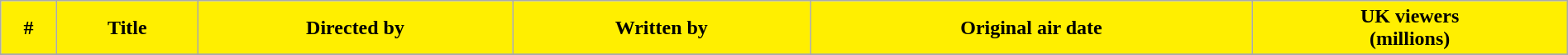<table class="wikitable plainrowheaders" width="100%" style="background:#FFFFFF;">
<tr>
<th style="background: #FFEF00;">#</th>
<th style="background: #FFEF00;">Title</th>
<th style="background: #FFEF00;">Directed by</th>
<th style="background: #FFEF00;">Written by</th>
<th style="background: #FFEF00;">Original air date</th>
<th style="background: #FFEF00;">UK viewers<br>(millions)</th>
</tr>
<tr>
</tr>
</table>
